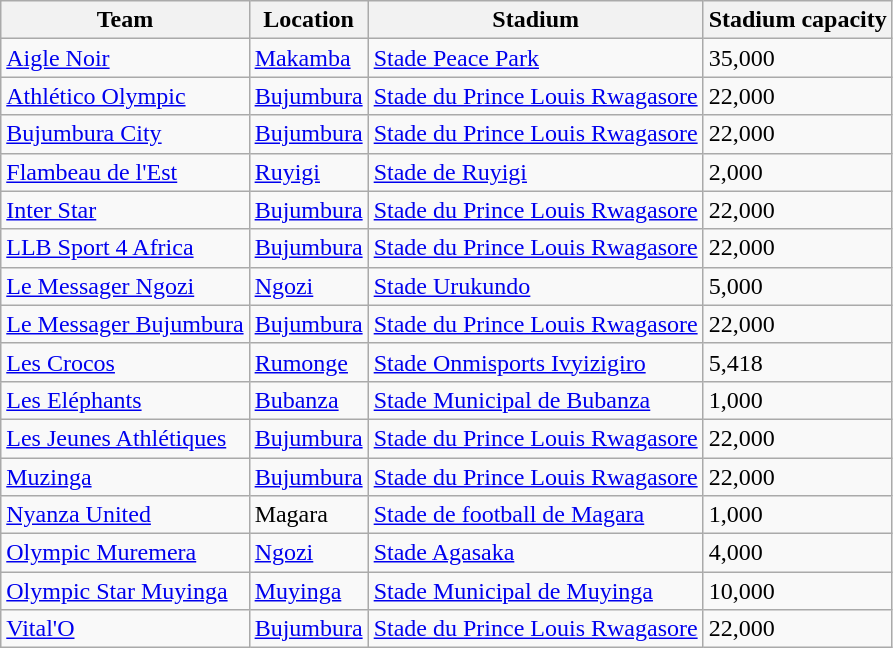<table class="wikitable sortable">
<tr>
<th>Team</th>
<th>Location</th>
<th>Stadium</th>
<th>Stadium capacity</th>
</tr>
<tr>
<td><a href='#'>Aigle Noir</a></td>
<td><a href='#'>Makamba</a></td>
<td><a href='#'>Stade Peace Park</a></td>
<td>35,000</td>
</tr>
<tr>
<td><a href='#'>Athlético Olympic</a></td>
<td><a href='#'>Bujumbura</a></td>
<td><a href='#'>Stade du Prince Louis Rwagasore</a></td>
<td>22,000</td>
</tr>
<tr>
<td><a href='#'>Bujumbura City</a></td>
<td><a href='#'>Bujumbura</a></td>
<td><a href='#'>Stade du Prince Louis Rwagasore</a></td>
<td>22,000</td>
</tr>
<tr>
<td><a href='#'>Flambeau de l'Est</a></td>
<td><a href='#'>Ruyigi</a></td>
<td><a href='#'>Stade de Ruyigi</a></td>
<td>2,000</td>
</tr>
<tr>
<td><a href='#'>Inter Star</a></td>
<td><a href='#'>Bujumbura</a></td>
<td><a href='#'>Stade du Prince Louis Rwagasore</a></td>
<td>22,000</td>
</tr>
<tr>
<td><a href='#'>LLB Sport 4 Africa</a></td>
<td><a href='#'>Bujumbura</a></td>
<td><a href='#'>Stade du Prince Louis Rwagasore</a></td>
<td>22,000</td>
</tr>
<tr>
<td><a href='#'>Le Messager Ngozi</a></td>
<td><a href='#'>Ngozi</a></td>
<td><a href='#'>Stade Urukundo</a></td>
<td>5,000</td>
</tr>
<tr>
<td><a href='#'>Le Messager Bujumbura</a></td>
<td><a href='#'>Bujumbura</a></td>
<td><a href='#'>Stade du Prince Louis Rwagasore</a></td>
<td>22,000</td>
</tr>
<tr>
<td><a href='#'>Les Crocos</a></td>
<td><a href='#'>Rumonge</a></td>
<td><a href='#'>Stade Onmisports Ivyizigiro</a></td>
<td>5,418</td>
</tr>
<tr>
<td><a href='#'>Les Eléphants</a></td>
<td><a href='#'>Bubanza</a></td>
<td><a href='#'>Stade Municipal de Bubanza</a></td>
<td>1,000</td>
</tr>
<tr>
<td><a href='#'>Les Jeunes Athlétiques</a></td>
<td><a href='#'>Bujumbura</a></td>
<td><a href='#'>Stade du Prince Louis Rwagasore</a></td>
<td>22,000</td>
</tr>
<tr>
<td><a href='#'>Muzinga</a></td>
<td><a href='#'>Bujumbura</a></td>
<td><a href='#'>Stade du Prince Louis Rwagasore</a></td>
<td>22,000</td>
</tr>
<tr>
<td><a href='#'>Nyanza United</a></td>
<td>Magara</td>
<td><a href='#'>Stade de football de Magara</a></td>
<td>1,000</td>
</tr>
<tr>
<td><a href='#'>Olympic Muremera</a></td>
<td><a href='#'>Ngozi</a></td>
<td><a href='#'>Stade Agasaka</a></td>
<td>4,000</td>
</tr>
<tr>
<td><a href='#'>Olympic Star Muyinga</a></td>
<td><a href='#'>Muyinga</a></td>
<td><a href='#'>Stade Municipal de Muyinga</a></td>
<td>10,000</td>
</tr>
<tr>
<td><a href='#'>Vital'O</a></td>
<td><a href='#'>Bujumbura</a></td>
<td><a href='#'>Stade du Prince Louis Rwagasore</a></td>
<td>22,000</td>
</tr>
</table>
